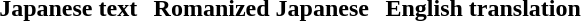<table align="center" cellpadding="5" cellspacing="1">
<tr>
</tr>
<tr>
<th scope="col">Japanese text</th>
<th scope="col">Romanized Japanese</th>
<th scope="col">English translation</th>
</tr>
<tr>
<td><br></td>
<td><br></td>
<td><br></td>
</tr>
<tr>
</tr>
</table>
